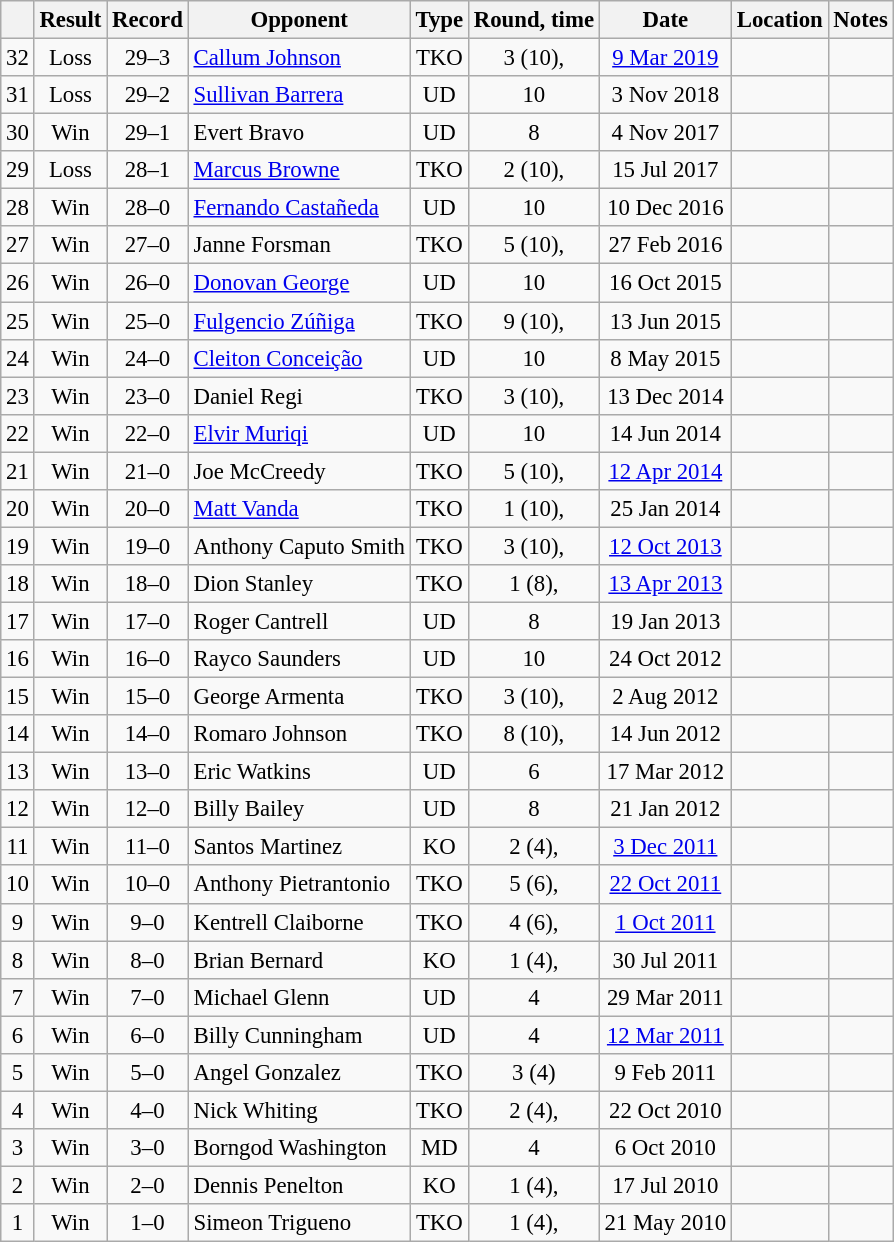<table class="wikitable" style="text-align:center; font-size:95%">
<tr>
<th></th>
<th>Result</th>
<th>Record</th>
<th>Opponent</th>
<th>Type</th>
<th>Round, time</th>
<th>Date</th>
<th>Location</th>
<th>Notes</th>
</tr>
<tr>
<td>32</td>
<td>Loss</td>
<td>29–3</td>
<td style="text-align:left;"> <a href='#'>Callum Johnson</a></td>
<td>TKO</td>
<td>3 (10), </td>
<td><a href='#'>9 Mar 2019</a></td>
<td style="text-align:left;"> </td>
<td style="text-align:left;"></td>
</tr>
<tr>
<td>31</td>
<td>Loss</td>
<td>29–2</td>
<td style="text-align:left;"> <a href='#'>Sullivan Barrera</a></td>
<td>UD</td>
<td>10</td>
<td>3 Nov 2018</td>
<td style="text-align:left;"> </td>
<td style="text-align:left;"></td>
</tr>
<tr>
<td>30</td>
<td>Win</td>
<td>29–1</td>
<td style="text-align:left;"> Evert Bravo</td>
<td>UD</td>
<td>8</td>
<td>4 Nov 2017</td>
<td style="text-align:left;"> </td>
<td style="text-align:left;"></td>
</tr>
<tr>
<td>29</td>
<td>Loss</td>
<td>28–1</td>
<td style="text-align:left;"> <a href='#'>Marcus Browne</a></td>
<td>TKO</td>
<td>2 (10), </td>
<td>15 Jul 2017</td>
<td style="text-align:left;"> </td>
<td style="text-align:left;"></td>
</tr>
<tr>
<td>28</td>
<td>Win</td>
<td>28–0</td>
<td style="text-align:left;"> <a href='#'>Fernando Castañeda</a></td>
<td>UD</td>
<td>10</td>
<td>10 Dec 2016</td>
<td style="text-align:left;"> </td>
<td style="text-align:left;"></td>
</tr>
<tr>
<td>27</td>
<td>Win</td>
<td>27–0</td>
<td style="text-align:left;"> Janne Forsman</td>
<td>TKO</td>
<td>5 (10), </td>
<td>27 Feb 2016</td>
<td style="text-align:left;"> </td>
<td style="text-align:left;"></td>
</tr>
<tr>
<td>26</td>
<td>Win</td>
<td>26–0</td>
<td style="text-align:left;"> <a href='#'>Donovan George</a></td>
<td>UD</td>
<td>10</td>
<td>16 Oct 2015</td>
<td style="text-align:left;"> </td>
<td style="text-align:left;"></td>
</tr>
<tr>
<td>25</td>
<td>Win</td>
<td>25–0</td>
<td style="text-align:left;"> <a href='#'>Fulgencio Zúñiga</a></td>
<td>TKO</td>
<td>9 (10), </td>
<td>13 Jun 2015</td>
<td style="text-align:left;"> </td>
<td style="text-align:left;"></td>
</tr>
<tr>
<td>24</td>
<td>Win</td>
<td>24–0</td>
<td style="text-align:left;"> <a href='#'>Cleiton Conceição</a></td>
<td>UD</td>
<td>10</td>
<td>8 May 2015</td>
<td style="text-align:left;"> </td>
<td style="text-align:left;"></td>
</tr>
<tr>
<td>23</td>
<td>Win</td>
<td>23–0</td>
<td style="text-align:left;"> Daniel Regi</td>
<td>TKO</td>
<td>3 (10), </td>
<td>13 Dec 2014</td>
<td style="text-align:left;"> </td>
<td style="text-align:left;"></td>
</tr>
<tr>
<td>22</td>
<td>Win</td>
<td>22–0</td>
<td style="text-align:left;"> <a href='#'>Elvir Muriqi</a></td>
<td>UD</td>
<td>10</td>
<td>14 Jun 2014</td>
<td style="text-align:left;"> </td>
<td style="text-align:left;"></td>
</tr>
<tr>
<td>21</td>
<td>Win</td>
<td>21–0</td>
<td style="text-align:left;"> Joe McCreedy</td>
<td>TKO</td>
<td>5 (10), </td>
<td><a href='#'>12 Apr 2014</a></td>
<td style="text-align:left;"> </td>
<td style="text-align:left;"></td>
</tr>
<tr>
<td>20</td>
<td>Win</td>
<td>20–0</td>
<td style="text-align:left;"> <a href='#'>Matt Vanda</a></td>
<td>TKO</td>
<td>1 (10), </td>
<td>25 Jan 2014</td>
<td style="text-align:left;"> </td>
<td style="text-align:left;"></td>
</tr>
<tr>
<td>19</td>
<td>Win</td>
<td>19–0</td>
<td style="text-align:left;"> Anthony Caputo Smith</td>
<td>TKO</td>
<td>3 (10), </td>
<td><a href='#'>12 Oct 2013</a></td>
<td style="text-align:left;"> </td>
<td style="text-align:left;"></td>
</tr>
<tr>
<td>18</td>
<td>Win</td>
<td>18–0</td>
<td style="text-align:left;"> Dion Stanley</td>
<td>TKO</td>
<td>1 (8), </td>
<td><a href='#'>13 Apr 2013</a></td>
<td style="text-align:left;"> </td>
<td style="text-align:left;"></td>
</tr>
<tr>
<td>17</td>
<td>Win</td>
<td>17–0</td>
<td style="text-align:left;"> Roger Cantrell</td>
<td>UD</td>
<td>8</td>
<td>19 Jan 2013</td>
<td style="text-align:left;"> </td>
<td style="text-align:left;"></td>
</tr>
<tr>
<td>16</td>
<td>Win</td>
<td>16–0</td>
<td style="text-align:left;"> Rayco Saunders</td>
<td>UD</td>
<td>10</td>
<td>24 Oct 2012</td>
<td style="text-align:left;"> </td>
<td style="text-align:left;"></td>
</tr>
<tr>
<td>15</td>
<td>Win</td>
<td>15–0</td>
<td style="text-align:left;"> George Armenta</td>
<td>TKO</td>
<td>3 (10), </td>
<td>2 Aug 2012</td>
<td style="text-align:left;"> </td>
<td style="text-align:left;"></td>
</tr>
<tr>
<td>14</td>
<td>Win</td>
<td>14–0</td>
<td style="text-align:left;"> Romaro Johnson</td>
<td>TKO</td>
<td>8 (10), </td>
<td>14 Jun 2012</td>
<td style="text-align:left;"> </td>
<td style="text-align:left;"></td>
</tr>
<tr>
<td>13</td>
<td>Win</td>
<td>13–0</td>
<td style="text-align:left;"> Eric Watkins</td>
<td>UD</td>
<td>6</td>
<td>17 Mar 2012</td>
<td style="text-align:left;"> </td>
<td style="text-align:left;"></td>
</tr>
<tr>
<td>12</td>
<td>Win</td>
<td>12–0</td>
<td style="text-align:left;"> Billy Bailey</td>
<td>UD</td>
<td>8</td>
<td>21 Jan 2012</td>
<td style="text-align:left;"> </td>
<td style="text-align:left;"></td>
</tr>
<tr>
<td>11</td>
<td>Win</td>
<td>11–0</td>
<td style="text-align:left;"> Santos Martinez</td>
<td>KO</td>
<td>2 (4), </td>
<td><a href='#'>3 Dec 2011</a></td>
<td style="text-align:left;"> </td>
<td style="text-align:left;"></td>
</tr>
<tr>
<td>10</td>
<td>Win</td>
<td>10–0</td>
<td style="text-align:left;"> Anthony Pietrantonio</td>
<td>TKO</td>
<td>5 (6), </td>
<td><a href='#'>22 Oct 2011</a></td>
<td style="text-align:left;"> </td>
<td style="text-align:left;"></td>
</tr>
<tr>
<td>9</td>
<td>Win</td>
<td>9–0</td>
<td style="text-align:left;"> Kentrell Claiborne</td>
<td>TKO</td>
<td>4 (6), </td>
<td><a href='#'>1 Oct 2011</a></td>
<td style="text-align:left;"> </td>
<td style="text-align:left;"></td>
</tr>
<tr>
<td>8</td>
<td>Win</td>
<td>8–0</td>
<td style="text-align:left;"> Brian Bernard</td>
<td>KO</td>
<td>1 (4), </td>
<td>30 Jul 2011</td>
<td style="text-align:left;"> </td>
<td style="text-align:left;"></td>
</tr>
<tr>
<td>7</td>
<td>Win</td>
<td>7–0</td>
<td style="text-align:left;"> Michael Glenn</td>
<td>UD</td>
<td>4</td>
<td>29 Mar 2011</td>
<td style="text-align:left;"> </td>
<td style="text-align:left;"></td>
</tr>
<tr>
<td>6</td>
<td>Win</td>
<td>6–0</td>
<td style="text-align:left;"> Billy Cunningham</td>
<td>UD</td>
<td>4</td>
<td><a href='#'>12 Mar 2011</a></td>
<td style="text-align:left;"> </td>
<td style="text-align:left;"></td>
</tr>
<tr>
<td>5</td>
<td>Win</td>
<td>5–0</td>
<td style="text-align:left;"> Angel Gonzalez</td>
<td>TKO</td>
<td>3 (4)</td>
<td>9 Feb 2011</td>
<td style="text-align:left;"> </td>
<td style="text-align:left;"></td>
</tr>
<tr>
<td>4</td>
<td>Win</td>
<td>4–0</td>
<td style="text-align:left;"> Nick Whiting</td>
<td>TKO</td>
<td>2 (4), </td>
<td>22 Oct 2010</td>
<td style="text-align:left;"> </td>
<td style="text-align:left;"></td>
</tr>
<tr>
<td>3</td>
<td>Win</td>
<td>3–0</td>
<td style="text-align:left;"> Borngod Washington</td>
<td>MD</td>
<td>4</td>
<td>6 Oct 2010</td>
<td style="text-align:left;"> </td>
<td style="text-align:left;"></td>
</tr>
<tr>
<td>2</td>
<td>Win</td>
<td>2–0</td>
<td style="text-align:left;"> Dennis Penelton</td>
<td>KO</td>
<td>1 (4), </td>
<td>17 Jul 2010</td>
<td style="text-align:left;"> </td>
<td style="text-align:left;"></td>
</tr>
<tr>
<td>1</td>
<td>Win</td>
<td>1–0</td>
<td style="text-align:left;"> Simeon Trigueno</td>
<td>TKO</td>
<td>1 (4), </td>
<td>21 May 2010</td>
<td style="text-align:left;"> </td>
<td style="text-align:left;"></td>
</tr>
</table>
